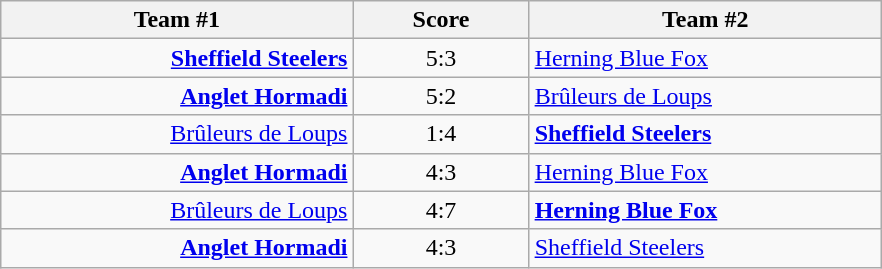<table class="wikitable" style="text-align: center;">
<tr>
<th width=22%>Team #1</th>
<th width=11%>Score</th>
<th width=22%>Team #2</th>
</tr>
<tr>
<td style="text-align: right;"><strong><a href='#'>Sheffield Steelers</a></strong> </td>
<td>5:3</td>
<td style="text-align: left;"> <a href='#'>Herning Blue Fox</a></td>
</tr>
<tr>
<td style="text-align: right;"><strong><a href='#'>Anglet Hormadi</a></strong> </td>
<td>5:2</td>
<td style="text-align: left;"> <a href='#'>Brûleurs de Loups</a></td>
</tr>
<tr>
<td style="text-align: right;"><a href='#'>Brûleurs de Loups</a> </td>
<td>1:4</td>
<td style="text-align: left;"> <strong><a href='#'>Sheffield Steelers</a></strong></td>
</tr>
<tr>
<td style="text-align: right;"><strong><a href='#'>Anglet Hormadi</a></strong> </td>
<td>4:3</td>
<td style="text-align: left;"> <a href='#'>Herning Blue Fox</a></td>
</tr>
<tr>
<td style="text-align: right;"><a href='#'>Brûleurs de Loups</a> </td>
<td>4:7</td>
<td style="text-align: left;"> <strong><a href='#'>Herning Blue Fox</a></strong></td>
</tr>
<tr>
<td style="text-align: right;"><strong><a href='#'>Anglet Hormadi</a></strong> </td>
<td>4:3</td>
<td style="text-align: left;"> <a href='#'>Sheffield Steelers</a></td>
</tr>
</table>
